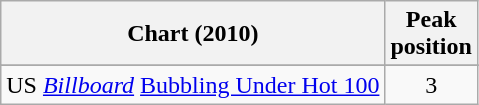<table class="wikitable sortable">
<tr>
<th align=left>Chart (2010)</th>
<th align=center>Peak<br>position</th>
</tr>
<tr>
</tr>
<tr>
</tr>
<tr>
<td align=left>US <em><a href='#'>Billboard</a></em> <a href='#'>Bubbling Under Hot 100</a></td>
<td align=center>3</td>
</tr>
</table>
